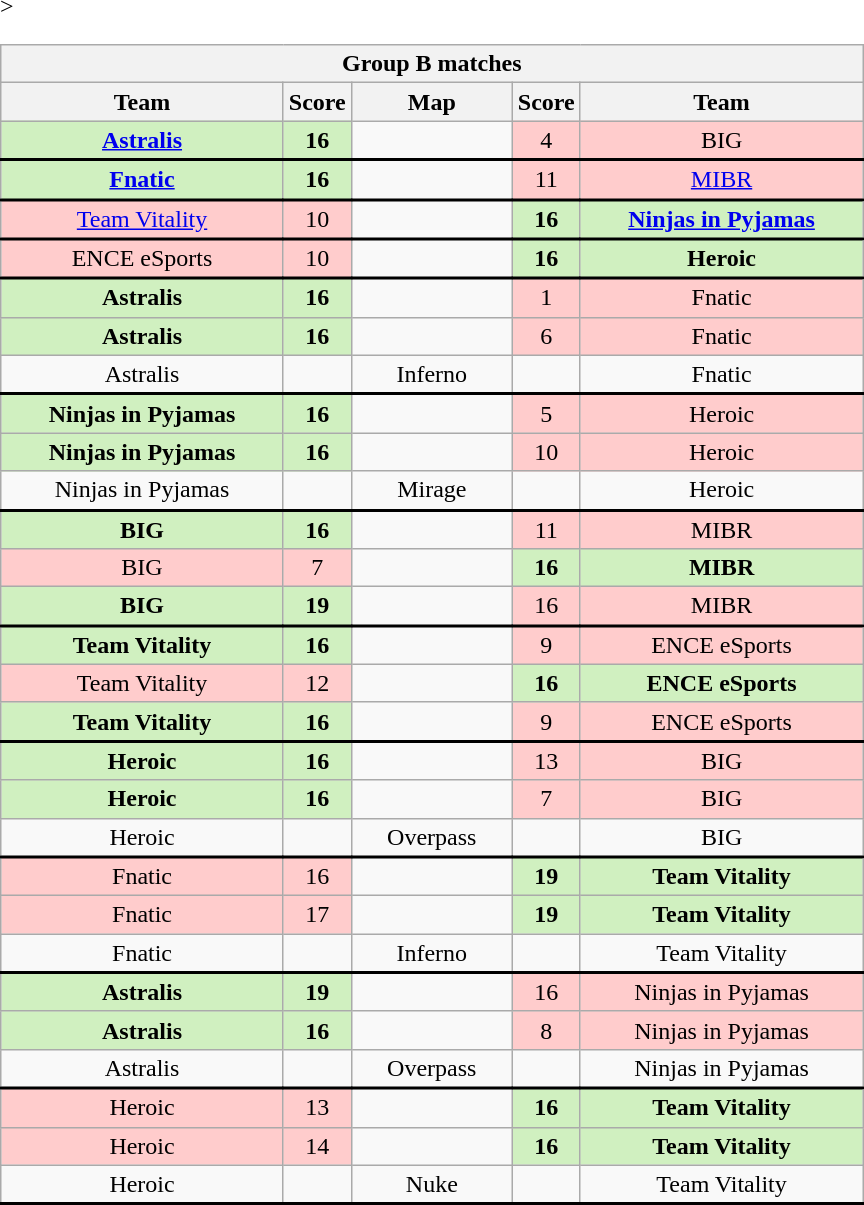<table class="wikitable" style="text-align: center;">
<tr>
<th colspan=5>Group B matches</th>
</tr>
<tr <noinclude>>
<th width="181px">Team</th>
<th width="20px">Score</th>
<th width="100px">Map</th>
<th width="20px">Score</th>
<th width="181px">Team</noinclude></th>
</tr>
<tr style="text-align:center;border-width:0 0 2px 0; border-style:solid;border-color:black;">
<td style="background: #D0F0C0;"><strong><a href='#'>Astralis</a></strong></td>
<td style="background: #D0F0C0;"><strong>16</strong></td>
<td></td>
<td style="background: #FFCCCC;">4</td>
<td style="background: #FFCCCC;">BIG</td>
</tr>
<tr style="text-align:center;border-width:0 0 2px 0; border-style:solid;border-color:black;">
<td style="background: #D0F0C0;"><strong><a href='#'>Fnatic</a></strong></td>
<td style="background: #D0F0C0;"><strong>16</strong></td>
<td></td>
<td style="background: #FFCCCC;">11</td>
<td style="background: #FFCCCC;"><a href='#'>MIBR</a></td>
</tr>
<tr style="text-align:center;border-width:0 0 2px 0; border-style:solid;border-color:black;">
<td style="background: #FFCCCC;"><a href='#'>Team Vitality</a></td>
<td style="background: #FFCCCC;">10</td>
<td></td>
<td style="background: #D0F0C0;"><strong>16</strong></td>
<td style="background: #D0F0C0;"><strong><a href='#'>Ninjas in Pyjamas</a></strong></td>
</tr>
<tr style="text-align:center;border-width:0 0 2px 0; border-style:solid;border-color:black;">
<td style="background: #FFCCCC;">ENCE eSports</td>
<td style="background: #FFCCCC;">10</td>
<td></td>
<td style="background: #D0F0C0;"><strong>16</strong></td>
<td style="background: #D0F0C0;"><strong>Heroic</strong></td>
</tr>
<tr>
<td style="background: #D0F0C0;"><strong>Astralis</strong></td>
<td style="background: #D0F0C0;"><strong>16</strong></td>
<td></td>
<td style="background: #FFCCCC;">1</td>
<td style="background: #FFCCCC;">Fnatic</td>
</tr>
<tr>
<td style="background: #D0F0C0;"><strong>Astralis</strong></td>
<td style="background: #D0F0C0;"><strong>16</strong></td>
<td></td>
<td style="background: #FFCCCC;">6</td>
<td style="background: #FFCCCC;">Fnatic</td>
</tr>
<tr style="text-align:center;border-width:0 0 2px 0; border-style:solid;border-color:black;">
<td>Astralis</td>
<td></td>
<td>Inferno</td>
<td></td>
<td>Fnatic</td>
</tr>
<tr>
<td style="background: #D0F0C0;"><strong>Ninjas in Pyjamas</strong></td>
<td style="background: #D0F0C0;"><strong>16</strong></td>
<td></td>
<td style="background: #FFCCCC;">5</td>
<td style="background: #FFCCCC;">Heroic</td>
</tr>
<tr>
<td style="background: #D0F0C0;"><strong>Ninjas in Pyjamas</strong></td>
<td style="background: #D0F0C0;"><strong>16</strong></td>
<td></td>
<td style="background: #FFCCCC;">10</td>
<td style="background: #FFCCCC;">Heroic</td>
</tr>
<tr style="text-align:center;border-width:0 0 2px 0; border-style:solid;border-color:black;">
<td>Ninjas in Pyjamas</td>
<td></td>
<td>Mirage</td>
<td></td>
<td>Heroic</td>
</tr>
<tr>
<td style="background: #D0F0C0;"><strong>BIG</strong></td>
<td style="background: #D0F0C0;"><strong>16</strong></td>
<td></td>
<td style="background: #FFCCCC;">11</td>
<td style="background: #FFCCCC;">MIBR</td>
</tr>
<tr>
<td style="background: #FFCCCC;">BIG</td>
<td style="background: #FFCCCC;">7</td>
<td></td>
<td style="background: #D0F0C0;"><strong>16</strong></td>
<td style="background: #D0F0C0;"><strong>MIBR</strong></td>
</tr>
<tr style="text-align:center;border-width:0 0 2px 0; border-style:solid;border-color:black;">
<td style="background: #D0F0C0;"><strong>BIG</strong></td>
<td style="background: #D0F0C0;"><strong>19</strong></td>
<td></td>
<td style="background: #FFCCCC;">16</td>
<td style="background: #FFCCCC;">MIBR</td>
</tr>
<tr>
<td style="background: #D0F0C0;"><strong>Team Vitality</strong></td>
<td style="background: #D0F0C0;"><strong>16</strong></td>
<td></td>
<td style="background: #FFCCCC;">9</td>
<td style="background: #FFCCCC;">ENCE eSports</td>
</tr>
<tr>
<td style="background: #FFCCCC;">Team Vitality</td>
<td style="background: #FFCCCC;">12</td>
<td></td>
<td style="background: #D0F0C0;"><strong>16</strong></td>
<td style="background: #D0F0C0;"><strong>ENCE eSports</strong></td>
</tr>
<tr style="text-align:center;border-width:0 0 2px 0; border-style:solid;border-color:black;">
<td style="background: #D0F0C0;"><strong>Team Vitality</strong></td>
<td style="background: #D0F0C0;"><strong>16</strong></td>
<td></td>
<td style="background: #FFCCCC;">9</td>
<td style="background: #FFCCCC;">ENCE eSports</td>
</tr>
<tr>
<td style="background: #D0F0C0;"><strong>Heroic</strong></td>
<td style="background: #D0F0C0;"><strong>16</strong></td>
<td></td>
<td style="background: #FFCCCC;">13</td>
<td style="background: #FFCCCC;">BIG</td>
</tr>
<tr>
<td style="background: #D0F0C0;"><strong>Heroic</strong></td>
<td style="background: #D0F0C0;"><strong>16</strong></td>
<td></td>
<td style="background: #FFCCCC;">7</td>
<td style="background: #FFCCCC;">BIG</td>
</tr>
<tr style="text-align:center;border-width:0 0 2px 0; border-style:solid;border-color:black;">
<td>Heroic</td>
<td></td>
<td>Overpass</td>
<td></td>
<td>BIG</td>
</tr>
<tr>
<td style="background: #FFCCCC;">Fnatic</td>
<td style="background: #FFCCCC;">16</td>
<td></td>
<td style="background: #D0F0C0;"><strong>19</strong></td>
<td style="background: #D0F0C0;"><strong>Team Vitality</strong></td>
</tr>
<tr>
<td style="background: #FFCCCC;">Fnatic</td>
<td style="background: #FFCCCC;">17</td>
<td></td>
<td style="background: #D0F0C0;"><strong>19</strong></td>
<td style="background: #D0F0C0;"><strong>Team Vitality</strong></td>
</tr>
<tr style="text-align:center;border-width:0 0 2px 0; border-style:solid;border-color:black;">
<td>Fnatic</td>
<td></td>
<td>Inferno</td>
<td></td>
<td>Team Vitality</td>
</tr>
<tr>
<td style="background: #D0F0C0;"><strong>Astralis</strong></td>
<td style="background: #D0F0C0;"><strong>19</strong></td>
<td></td>
<td style="background: #FFCCCC;">16</td>
<td style="background: #FFCCCC;">Ninjas in Pyjamas</td>
</tr>
<tr>
<td style="background: #D0F0C0;"><strong>Astralis</strong></td>
<td style="background: #D0F0C0;"><strong>16</strong></td>
<td></td>
<td style="background: #FFCCCC;">8</td>
<td style="background: #FFCCCC;">Ninjas in Pyjamas</td>
</tr>
<tr style="text-align:center;border-width:0 0 2px 0; border-style:solid;border-color:black;">
<td>Astralis</td>
<td></td>
<td>Overpass</td>
<td></td>
<td>Ninjas in Pyjamas</td>
</tr>
<tr>
<td style="background: #FFCCCC;">Heroic</td>
<td style="background: #FFCCCC;">13</td>
<td></td>
<td style="background: #D0F0C0;"><strong>16</strong></td>
<td style="background: #D0F0C0;"><strong>Team Vitality</strong></td>
</tr>
<tr>
<td style="background: #FFCCCC;">Heroic</td>
<td style="background: #FFCCCC;">14</td>
<td></td>
<td style="background: #D0F0C0;"><strong>16</strong></td>
<td style="background: #D0F0C0;"><strong>Team Vitality</strong></td>
</tr>
<tr style="text-align:center;border-width:0 0 2px 0; border-style:solid;border-color:black;">
<td>Heroic</td>
<td></td>
<td>Nuke</td>
<td></td>
<td>Team Vitality</td>
</tr>
</table>
